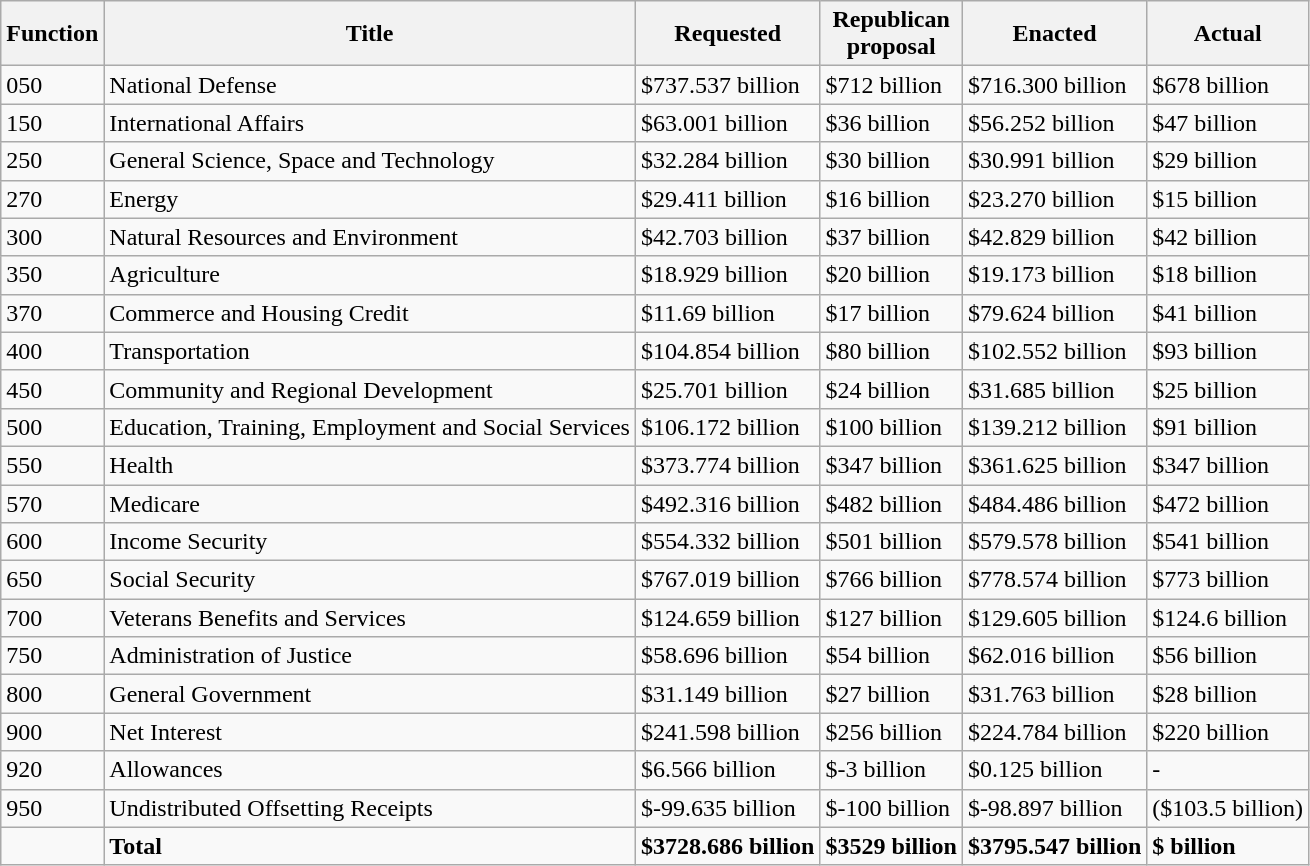<table class="wikitable sortable">
<tr>
<th>Function</th>
<th>Title</th>
<th>Requested</th>
<th>Republican<br>proposal</th>
<th>Enacted</th>
<th>Actual</th>
</tr>
<tr>
<td>050</td>
<td style="text-align: left">National Defense</td>
<td>$737.537 billion</td>
<td>$712 billion</td>
<td>$716.300 billion</td>
<td>$678 billion</td>
</tr>
<tr>
<td>150</td>
<td style="text-align: left">International Affairs</td>
<td>$63.001 billion</td>
<td>$36 billion</td>
<td>$56.252 billion</td>
<td>$47 billion</td>
</tr>
<tr>
<td>250</td>
<td style="text-align: left">General Science, Space and Technology</td>
<td>$32.284 billion</td>
<td>$30 billion</td>
<td>$30.991 billion</td>
<td>$29 billion</td>
</tr>
<tr>
<td>270</td>
<td style="text-align: left">Energy</td>
<td>$29.411 billion</td>
<td>$16 billion</td>
<td>$23.270 billion</td>
<td>$15 billion</td>
</tr>
<tr>
<td>300</td>
<td style="text-align: left">Natural Resources and Environment</td>
<td>$42.703 billion</td>
<td>$37 billion</td>
<td>$42.829 billion</td>
<td>$42 billion</td>
</tr>
<tr>
<td>350</td>
<td style="text-align: left">Agriculture</td>
<td>$18.929 billion</td>
<td>$20 billion</td>
<td>$19.173 billion</td>
<td>$18 billion</td>
</tr>
<tr>
<td>370</td>
<td style="text-align: left">Commerce and Housing Credit</td>
<td>$11.69 billion</td>
<td>$17 billion</td>
<td>$79.624 billion</td>
<td>$41 billion</td>
</tr>
<tr>
<td>400</td>
<td style="text-align: left">Transportation</td>
<td>$104.854 billion</td>
<td>$80 billion</td>
<td>$102.552 billion</td>
<td>$93 billion</td>
</tr>
<tr>
<td>450</td>
<td style="text-align: left">Community and Regional Development</td>
<td>$25.701 billion</td>
<td>$24 billion</td>
<td>$31.685 billion</td>
<td>$25 billion</td>
</tr>
<tr>
<td>500</td>
<td style="text-align: left">Education, Training, Employment and Social Services</td>
<td>$106.172 billion</td>
<td>$100 billion</td>
<td>$139.212 billion</td>
<td>$91 billion</td>
</tr>
<tr>
<td>550</td>
<td style="text-align: left">Health</td>
<td>$373.774 billion</td>
<td>$347 billion</td>
<td>$361.625 billion</td>
<td>$347 billion</td>
</tr>
<tr>
<td>570</td>
<td style="text-align: left">Medicare</td>
<td>$492.316 billion</td>
<td>$482 billion</td>
<td>$484.486 billion</td>
<td>$472 billion</td>
</tr>
<tr>
<td>600</td>
<td style="text-align: left">Income Security</td>
<td>$554.332 billion</td>
<td>$501 billion</td>
<td>$579.578 billion</td>
<td>$541 billion</td>
</tr>
<tr>
<td>650</td>
<td style="text-align: left">Social Security</td>
<td>$767.019 billion</td>
<td>$766 billion</td>
<td>$778.574 billion</td>
<td>$773 billion</td>
</tr>
<tr>
<td>700</td>
<td style="text-align: left">Veterans Benefits and Services</td>
<td>$124.659 billion</td>
<td>$127 billion</td>
<td>$129.605 billion</td>
<td>$124.6 billion</td>
</tr>
<tr>
<td>750</td>
<td style="text-align: left">Administration of Justice</td>
<td>$58.696 billion</td>
<td>$54 billion</td>
<td>$62.016 billion</td>
<td>$56 billion</td>
</tr>
<tr>
<td>800</td>
<td style="text-align: left">General Government</td>
<td>$31.149 billion</td>
<td>$27 billion</td>
<td>$31.763 billion</td>
<td>$28 billion</td>
</tr>
<tr>
<td>900</td>
<td style="text-align: left">Net Interest</td>
<td>$241.598 billion</td>
<td>$256 billion</td>
<td>$224.784 billion</td>
<td>$220 billion</td>
</tr>
<tr>
<td>920</td>
<td style="text-align: left">Allowances</td>
<td>$6.566 billion</td>
<td>$-3 billion</td>
<td>$0.125 billion</td>
<td>-</td>
</tr>
<tr>
<td>950</td>
<td style="text-align: left">Undistributed Offsetting Receipts</td>
<td>$-99.635 billion</td>
<td>$-100 billion</td>
<td>$-98.897 billion</td>
<td>($103.5 billion)</td>
</tr>
<tr class="sortbottom">
<td></td>
<td style="text-align: left"><strong>Total</strong></td>
<td><strong>$3728.686 billion</strong></td>
<td><strong>$3529 billion</strong></td>
<td><strong>$3795.547 billion</strong></td>
<td><strong>$ billion</strong></td>
</tr>
</table>
